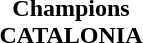<table cellspacing=0 width=100%>
<tr>
<td align=center></td>
</tr>
<tr>
<td align=center><strong>Champions<br>CATALONIA</strong></td>
</tr>
</table>
